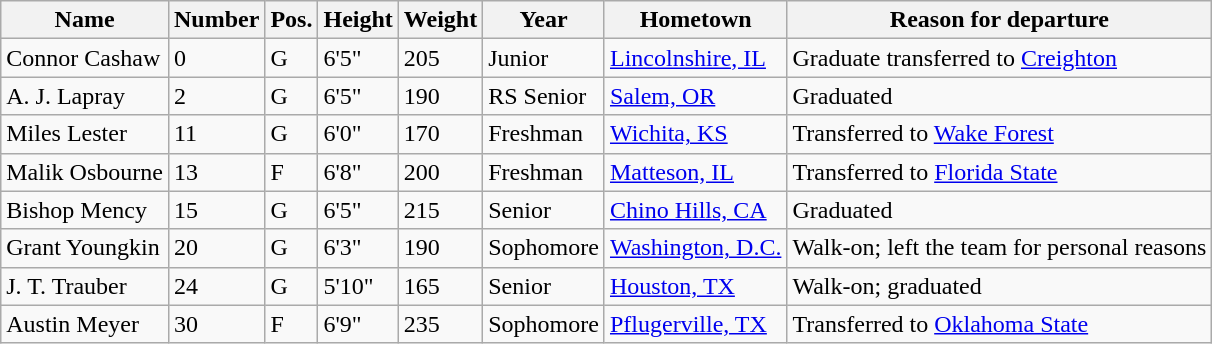<table class="wikitable sortable" border="1">
<tr>
<th>Name</th>
<th>Number</th>
<th>Pos.</th>
<th>Height</th>
<th>Weight</th>
<th>Year</th>
<th>Hometown</th>
<th class="unsortable">Reason for departure</th>
</tr>
<tr>
<td>Connor Cashaw</td>
<td>0</td>
<td>G</td>
<td>6'5"</td>
<td>205</td>
<td>Junior</td>
<td><a href='#'>Lincolnshire, IL</a></td>
<td>Graduate transferred to <a href='#'>Creighton</a></td>
</tr>
<tr>
<td>A. J. Lapray</td>
<td>2</td>
<td>G</td>
<td>6'5"</td>
<td>190</td>
<td>RS Senior</td>
<td><a href='#'>Salem, OR</a></td>
<td>Graduated</td>
</tr>
<tr>
<td>Miles Lester</td>
<td>11</td>
<td>G</td>
<td>6'0"</td>
<td>170</td>
<td>Freshman</td>
<td><a href='#'>Wichita, KS</a></td>
<td>Transferred to <a href='#'>Wake Forest</a></td>
</tr>
<tr>
<td>Malik Osbourne</td>
<td>13</td>
<td>F</td>
<td>6'8"</td>
<td>200</td>
<td>Freshman</td>
<td><a href='#'>Matteson, IL</a></td>
<td>Transferred to <a href='#'>Florida State</a></td>
</tr>
<tr>
<td>Bishop Mency</td>
<td>15</td>
<td>G</td>
<td>6'5"</td>
<td>215</td>
<td>Senior</td>
<td><a href='#'>Chino Hills, CA</a></td>
<td>Graduated</td>
</tr>
<tr>
<td>Grant Youngkin</td>
<td>20</td>
<td>G</td>
<td>6'3"</td>
<td>190</td>
<td>Sophomore</td>
<td><a href='#'>Washington, D.C.</a></td>
<td>Walk-on; left the team for personal reasons</td>
</tr>
<tr>
<td>J. T. Trauber</td>
<td>24</td>
<td>G</td>
<td>5'10"</td>
<td>165</td>
<td>Senior</td>
<td><a href='#'>Houston, TX</a></td>
<td>Walk-on; graduated</td>
</tr>
<tr>
<td>Austin Meyer</td>
<td>30</td>
<td>F</td>
<td>6'9"</td>
<td>235</td>
<td>Sophomore</td>
<td><a href='#'>Pflugerville, TX</a></td>
<td>Transferred to <a href='#'>Oklahoma State</a></td>
</tr>
</table>
